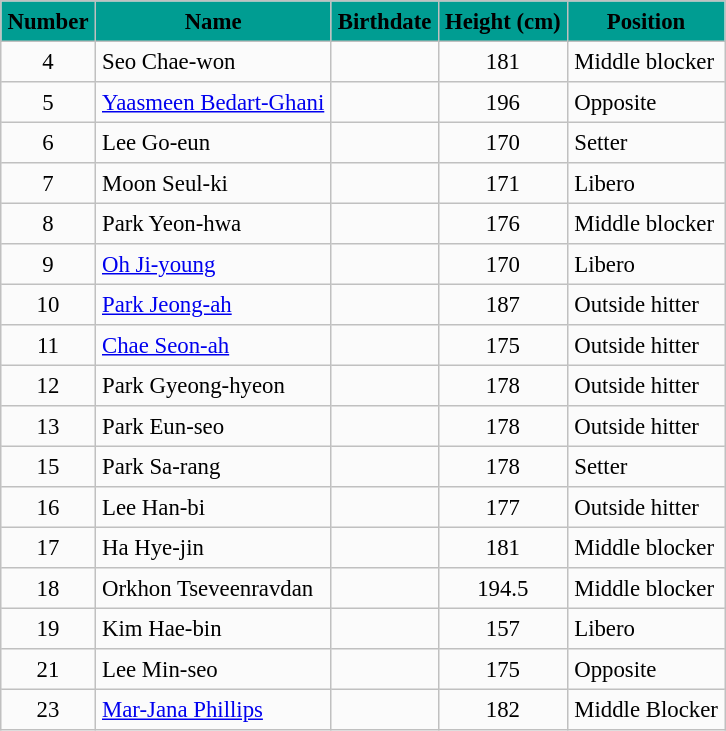<table border="1" cellpadding="4" cellspacing="0" style="font-size: 95%; background: #fbfbfb; border: 1px silver solid; border-collapse: collapse; text-align:center;">
<tr bgcolor=009D92>
<th><span>Number</span></th>
<th><span>Name</span></th>
<th><span>Birthdate</span></th>
<th><span>Height (cm)</span></th>
<th><span>Position</span></th>
</tr>
<tr>
<td>4</td>
<td align=left> Seo Chae-won</td>
<td align=right></td>
<td>181</td>
<td align=left>Middle blocker</td>
</tr>
<tr>
<td>5</td>
<td align=left> <a href='#'>Yaasmeen Bedart-Ghani</a></td>
<td align=right></td>
<td>196</td>
<td align=left>Opposite</td>
</tr>
<tr>
<td>6</td>
<td align=left> Lee Go-eun</td>
<td align=right></td>
<td>170</td>
<td align=left>Setter</td>
</tr>
<tr>
<td>7</td>
<td align=left> Moon Seul-ki</td>
<td align=right></td>
<td>171</td>
<td align=left>Libero</td>
</tr>
<tr>
<td>8</td>
<td align=left> Park Yeon-hwa</td>
<td align=right></td>
<td>176</td>
<td align=left>Middle blocker</td>
</tr>
<tr>
<td>9</td>
<td align=left> <a href='#'>Oh Ji-young</a></td>
<td align=right></td>
<td>170</td>
<td align=left>Libero</td>
</tr>
<tr>
<td>10</td>
<td align=left> <a href='#'>Park Jeong-ah</a></td>
<td align=right></td>
<td>187</td>
<td align=left>Outside hitter</td>
</tr>
<tr>
<td>11</td>
<td align=left> <a href='#'>Chae Seon-ah</a></td>
<td align=right></td>
<td>175</td>
<td align=left>Outside hitter</td>
</tr>
<tr>
<td>12</td>
<td align=left> Park Gyeong-hyeon</td>
<td align=right></td>
<td>178</td>
<td align=left>Outside hitter</td>
</tr>
<tr>
<td>13</td>
<td align=left> Park Eun-seo</td>
<td align=right></td>
<td>178</td>
<td align=left>Outside hitter</td>
</tr>
<tr>
<td>15</td>
<td align=left> Park Sa-rang</td>
<td align=right></td>
<td>178</td>
<td align=left>Setter</td>
</tr>
<tr>
<td>16</td>
<td align=left> Lee Han-bi</td>
<td align=right></td>
<td>177</td>
<td align=left>Outside hitter</td>
</tr>
<tr>
<td>17</td>
<td align=left> Ha Hye-jin</td>
<td align=right></td>
<td>181</td>
<td align=left>Middle blocker</td>
</tr>
<tr>
<td>18</td>
<td align=left> Orkhon Tseveenravdan</td>
<td align=right></td>
<td>194.5</td>
<td align=left>Middle blocker</td>
</tr>
<tr>
<td>19</td>
<td align=left> Kim Hae-bin</td>
<td align=right></td>
<td>157</td>
<td align=left>Libero</td>
</tr>
<tr>
<td>21</td>
<td align=left> Lee Min-seo</td>
<td align=right></td>
<td>175</td>
<td align=left>Opposite</td>
</tr>
<tr>
<td>23</td>
<td align=left> <a href='#'>Mar-Jana Phillips</a></td>
<td align=right></td>
<td>182</td>
<td align=left>Middle Blocker</td>
</tr>
</table>
